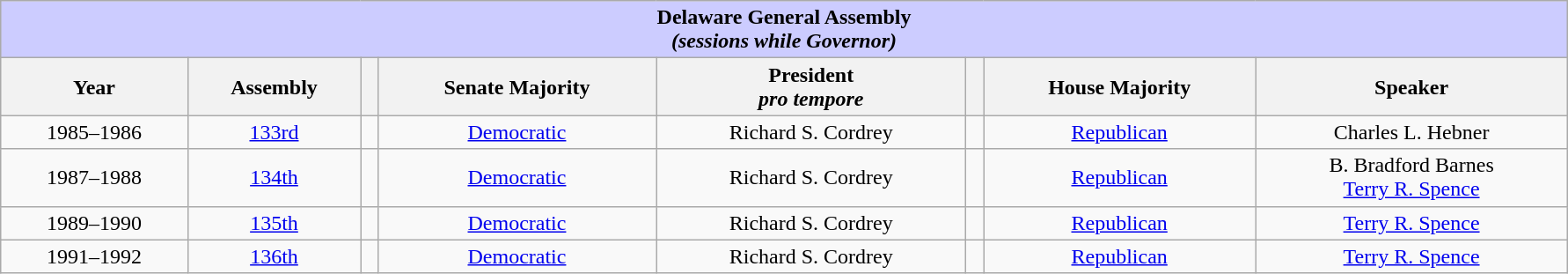<table class="wikitable" style="text-align:center; width:94%; margin:auto;">
<tr>
<th colspan="12" style="background:#ccf;">Delaware General Assembly <br>  <em>(sessions while Governor)</em></th>
</tr>
<tr>
<th><strong>Year</strong></th>
<th><strong>Assembly</strong></th>
<th></th>
<th><strong>Senate Majority</strong></th>
<th><strong>President<br><em>pro tempore<strong><em></th>
<th></th>
<th></strong>House Majority<strong></th>
<th></strong>Speaker<strong></th>
</tr>
<tr>
<td>1985–1986</td>
<td><a href='#'>133rd</a></td>
<td></td>
<td><a href='#'>Democratic</a></td>
<td>Richard S. Cordrey</td>
<td></td>
<td><a href='#'>Republican</a></td>
<td>Charles L. Hebner</td>
</tr>
<tr>
<td>1987–1988</td>
<td><a href='#'>134th</a></td>
<td></td>
<td><a href='#'>Democratic</a></td>
<td>Richard S. Cordrey</td>
<td></td>
<td><a href='#'>Republican</a></td>
<td>B. Bradford Barnes<br><a href='#'>Terry R. Spence</a></td>
</tr>
<tr>
<td>1989–1990</td>
<td><a href='#'>135th</a></td>
<td></td>
<td><a href='#'>Democratic</a></td>
<td>Richard S. Cordrey</td>
<td></td>
<td><a href='#'>Republican</a></td>
<td><a href='#'>Terry R. Spence</a></td>
</tr>
<tr>
<td>1991–1992</td>
<td><a href='#'>136th</a></td>
<td></td>
<td><a href='#'>Democratic</a></td>
<td>Richard S. Cordrey</td>
<td></td>
<td><a href='#'>Republican</a></td>
<td><a href='#'>Terry R. Spence</a></td>
</tr>
</table>
